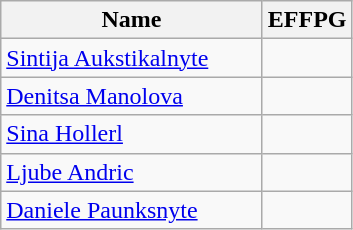<table class=wikitable>
<tr>
<th width=167>Name</th>
<th>EFFPG</th>
</tr>
<tr>
<td> <a href='#'>Sintija Aukstikalnyte</a></td>
<td></td>
</tr>
<tr>
<td> <a href='#'>Denitsa Manolova</a></td>
<td></td>
</tr>
<tr>
<td> <a href='#'>Sina Hollerl</a></td>
<td></td>
</tr>
<tr>
<td> <a href='#'>Ljube Andric</a></td>
<td></td>
</tr>
<tr>
<td> <a href='#'>Daniele Paunksnyte</a></td>
<td></td>
</tr>
</table>
